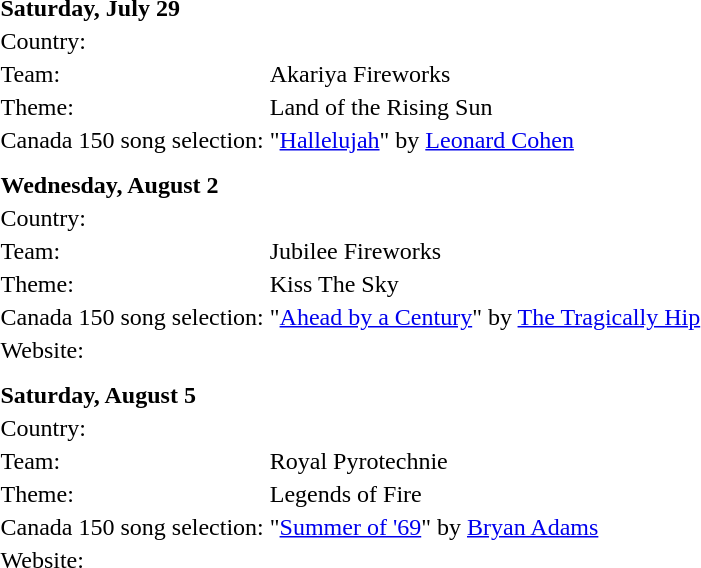<table border="0">
<tr>
<td colspan="2"><strong>Saturday, July 29</strong></td>
</tr>
<tr>
<td>Country:</td>
<td></td>
</tr>
<tr>
<td>Team:</td>
<td>Akariya Fireworks</td>
</tr>
<tr>
<td>Theme:</td>
<td>Land of the Rising Sun</td>
</tr>
<tr>
<td>Canada 150 song selection:</td>
<td>"<a href='#'>Hallelujah</a>" by <a href='#'>Leonard Cohen</a></td>
</tr>
<tr>
<td colspan="2"></td>
</tr>
<tr>
<td></td>
</tr>
<tr>
<td colspan="2"><strong>Wednesday, August 2</strong></td>
</tr>
<tr>
<td>Country:</td>
<td></td>
</tr>
<tr>
<td>Team:</td>
<td>Jubilee Fireworks</td>
</tr>
<tr>
<td>Theme:</td>
<td>Kiss The Sky</td>
</tr>
<tr>
<td>Canada 150 song selection:</td>
<td>"<a href='#'>Ahead by a Century</a>" by <a href='#'>The Tragically Hip</a></td>
</tr>
<tr>
<td>Website:</td>
<td></td>
</tr>
<tr>
<td colspan="2"></td>
</tr>
<tr>
<td></td>
</tr>
<tr>
<td colspan="2"><strong>Saturday, August 5</strong></td>
</tr>
<tr>
<td>Country:</td>
<td></td>
</tr>
<tr>
<td>Team:</td>
<td>Royal Pyrotechnie</td>
</tr>
<tr>
<td>Theme:</td>
<td>Legends of Fire</td>
</tr>
<tr>
<td>Canada 150 song selection:</td>
<td>"<a href='#'>Summer of '69</a>" by <a href='#'>Bryan Adams</a></td>
</tr>
<tr>
<td>Website:</td>
<td></td>
</tr>
<tr>
<td colspan="2"></td>
</tr>
</table>
